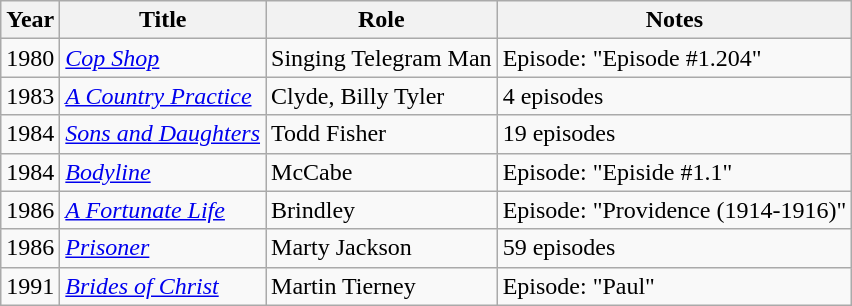<table class="wikitable sortable">
<tr>
<th>Year</th>
<th>Title</th>
<th>Role</th>
<th>Notes</th>
</tr>
<tr>
<td>1980</td>
<td><em><a href='#'>Cop Shop</a></em></td>
<td>Singing Telegram Man</td>
<td>Episode: "Episode #1.204"</td>
</tr>
<tr>
<td>1983</td>
<td><em><a href='#'>A Country Practice</a></em></td>
<td>Clyde, Billy Tyler</td>
<td>4 episodes</td>
</tr>
<tr>
<td>1984</td>
<td><em><a href='#'>Sons and Daughters</a></em></td>
<td>Todd Fisher</td>
<td>19 episodes</td>
</tr>
<tr>
<td>1984</td>
<td><em><a href='#'>Bodyline</a></em></td>
<td>McCabe</td>
<td>Episode: "Episide #1.1"</td>
</tr>
<tr>
<td>1986</td>
<td><em><a href='#'>A Fortunate Life</a></em></td>
<td>Brindley</td>
<td>Episode: "Providence (1914-1916)"</td>
</tr>
<tr>
<td>1986</td>
<td><em><a href='#'>Prisoner</a></em></td>
<td>Marty Jackson</td>
<td>59 episodes</td>
</tr>
<tr>
<td>1991</td>
<td><em><a href='#'>Brides of Christ</a></em></td>
<td>Martin Tierney</td>
<td>Episode: "Paul"</td>
</tr>
</table>
